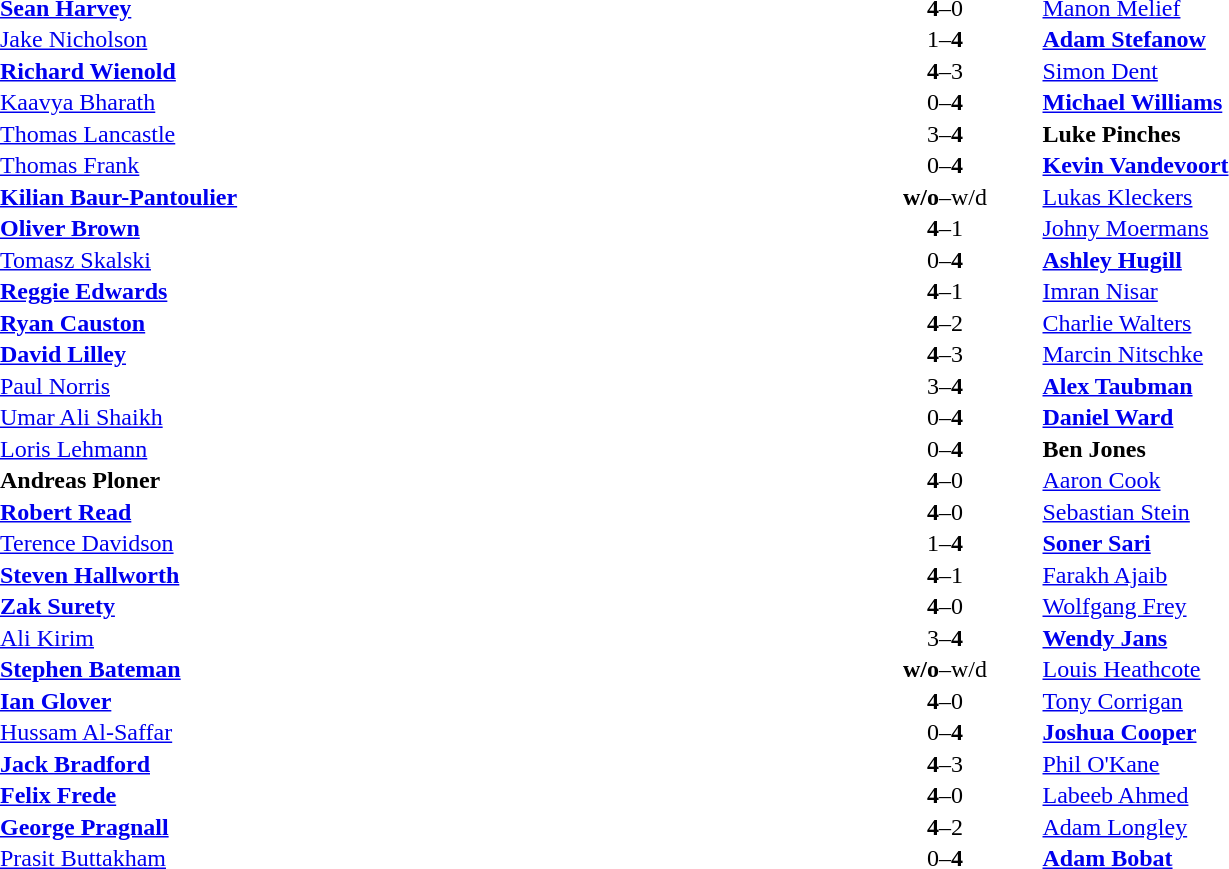<table width="100%" cellspacing="1">
<tr>
<th width=45%></th>
<th width=10%></th>
<th width=45%></th>
</tr>
<tr>
<td> <strong><a href='#'>Sean Harvey</a></strong></td>
<td align="center"><strong>4</strong>–0</td>
<td> <a href='#'>Manon Melief</a></td>
</tr>
<tr>
<td> <a href='#'>Jake Nicholson</a></td>
<td align="center">1–<strong>4</strong></td>
<td> <strong><a href='#'>Adam Stefanow</a></strong></td>
</tr>
<tr>
<td> <strong><a href='#'>Richard Wienold</a></strong></td>
<td align="center"><strong>4</strong>–3</td>
<td> <a href='#'>Simon Dent</a></td>
</tr>
<tr>
<td> <a href='#'>Kaavya Bharath</a></td>
<td align="center">0–<strong>4</strong></td>
<td> <strong><a href='#'>Michael Williams</a></strong></td>
</tr>
<tr>
<td> <a href='#'>Thomas Lancastle</a></td>
<td align="center">3–<strong>4</strong></td>
<td> <strong>Luke Pinches</strong></td>
</tr>
<tr>
<td> <a href='#'>Thomas Frank</a></td>
<td align="center">0–<strong>4</strong></td>
<td> <strong><a href='#'>Kevin Vandevoort</a></strong></td>
</tr>
<tr>
<td> <strong><a href='#'>Kilian Baur-Pantoulier</a></strong></td>
<td align="center"><strong>w/o</strong>–w/d</td>
<td> <a href='#'>Lukas Kleckers</a></td>
</tr>
<tr>
<td> <strong><a href='#'>Oliver Brown</a></strong></td>
<td align="center"><strong>4</strong>–1</td>
<td> <a href='#'>Johny Moermans</a></td>
</tr>
<tr>
<td> <a href='#'>Tomasz Skalski</a></td>
<td align="center">0–<strong>4</strong></td>
<td> <strong><a href='#'>Ashley Hugill</a></strong></td>
</tr>
<tr>
<td> <strong><a href='#'>Reggie Edwards</a></strong></td>
<td align="center"><strong>4</strong>–1</td>
<td> <a href='#'>Imran Nisar</a></td>
</tr>
<tr>
<td> <strong><a href='#'>Ryan Causton</a></strong></td>
<td align="center"><strong>4</strong>–2</td>
<td> <a href='#'>Charlie Walters</a></td>
</tr>
<tr>
<td> <strong><a href='#'>David Lilley</a></strong></td>
<td align="center"><strong>4</strong>–3</td>
<td> <a href='#'>Marcin Nitschke</a></td>
</tr>
<tr>
<td> <a href='#'>Paul Norris</a></td>
<td align="center">3–<strong>4</strong></td>
<td> <strong><a href='#'>Alex Taubman</a></strong></td>
</tr>
<tr>
<td> <a href='#'>Umar Ali Shaikh</a></td>
<td align="center">0–<strong>4</strong></td>
<td> <strong><a href='#'>Daniel Ward</a></strong></td>
</tr>
<tr>
<td> <a href='#'>Loris Lehmann</a></td>
<td align="center">0–<strong>4</strong></td>
<td> <strong>Ben Jones</strong></td>
</tr>
<tr>
<td> <strong>Andreas Ploner</strong></td>
<td align="center"><strong>4</strong>–0</td>
<td> <a href='#'>Aaron Cook</a></td>
</tr>
<tr>
<td> <strong><a href='#'>Robert Read</a></strong></td>
<td align="center"><strong>4</strong>–0</td>
<td> <a href='#'>Sebastian Stein</a></td>
</tr>
<tr>
<td> <a href='#'>Terence Davidson</a></td>
<td align="center">1–<strong>4</strong></td>
<td> <strong><a href='#'>Soner Sari</a></strong></td>
</tr>
<tr>
<td> <strong><a href='#'>Steven Hallworth</a></strong></td>
<td align="center"><strong>4</strong>–1</td>
<td> <a href='#'>Farakh Ajaib</a></td>
</tr>
<tr>
<td> <strong><a href='#'>Zak Surety</a></strong></td>
<td align="center"><strong>4</strong>–0</td>
<td> <a href='#'>Wolfgang Frey</a></td>
</tr>
<tr>
<td> <a href='#'>Ali Kirim</a></td>
<td align="center">3–<strong>4</strong></td>
<td> <strong><a href='#'>Wendy Jans</a></strong></td>
</tr>
<tr>
<td> <strong><a href='#'>Stephen Bateman</a></strong></td>
<td align="center"><strong>w/o</strong>–w/d</td>
<td> <a href='#'>Louis Heathcote</a></td>
</tr>
<tr>
<td> <strong><a href='#'>Ian Glover</a></strong></td>
<td align="center"><strong>4</strong>–0</td>
<td> <a href='#'>Tony Corrigan</a></td>
</tr>
<tr>
<td> <a href='#'>Hussam Al-Saffar</a></td>
<td align="center">0–<strong>4</strong></td>
<td> <strong><a href='#'>Joshua Cooper</a></strong></td>
</tr>
<tr>
<td> <strong><a href='#'>Jack Bradford</a></strong></td>
<td align="center"><strong>4</strong>–3</td>
<td> <a href='#'>Phil O'Kane</a></td>
</tr>
<tr>
<td> <strong><a href='#'>Felix Frede</a></strong></td>
<td align="center"><strong>4</strong>–0</td>
<td> <a href='#'>Labeeb Ahmed</a></td>
</tr>
<tr>
<td> <strong><a href='#'>George Pragnall</a></strong></td>
<td align="center"><strong>4</strong>–2</td>
<td> <a href='#'>Adam Longley</a></td>
</tr>
<tr>
<td> <a href='#'>Prasit Buttakham</a></td>
<td align="center">0–<strong>4</strong></td>
<td> <strong><a href='#'>Adam Bobat</a></strong></td>
</tr>
</table>
